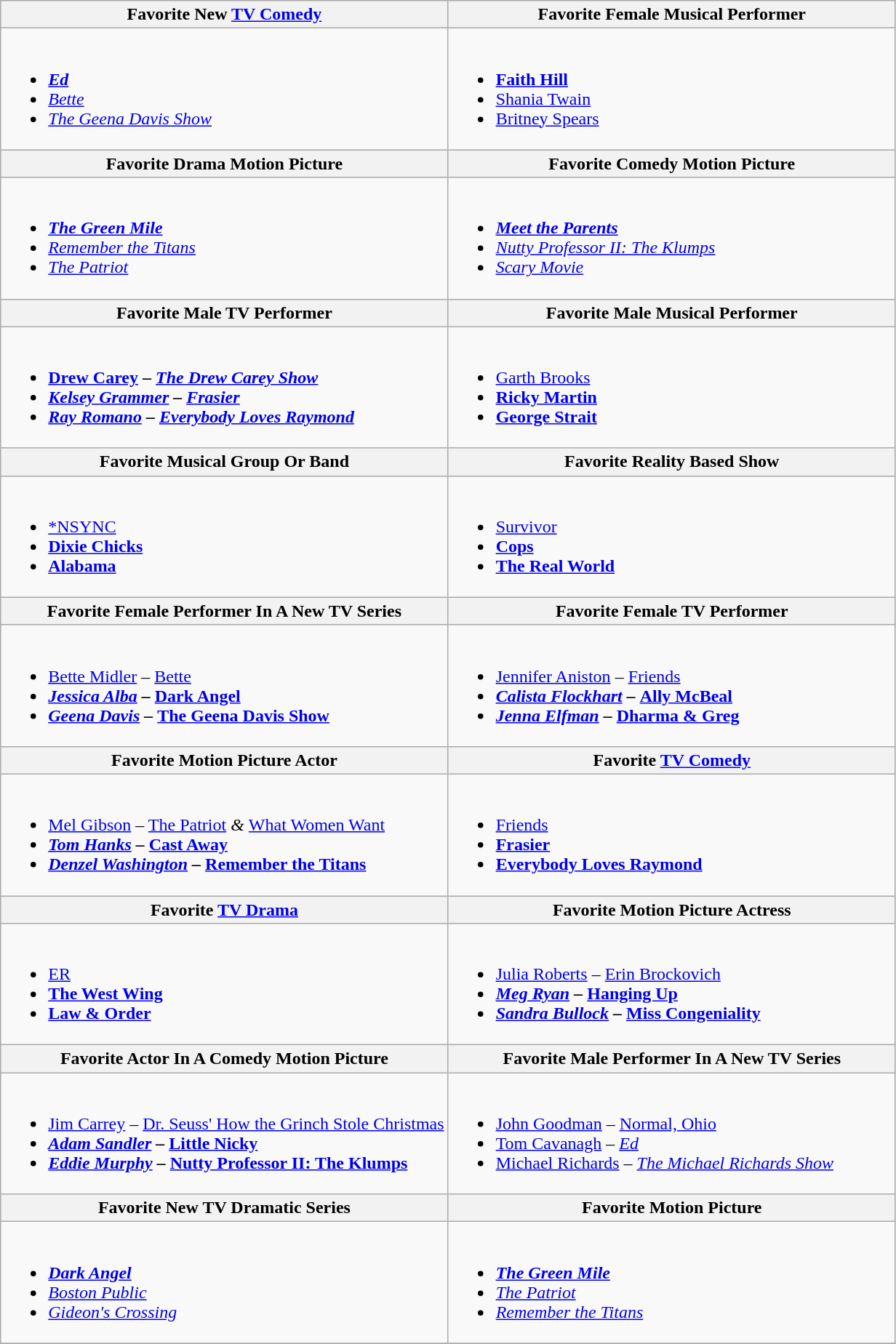<table class="wikitable">
<tr>
<th width="50%">Favorite New <a href='#'>TV Comedy</a></th>
<th width="50%">Favorite Female Musical Performer</th>
</tr>
<tr>
<td valign="top"><br><ul><li><strong><em><a href='#'>Ed</a></em></strong></li><li><em><a href='#'>Bette</a></em></li><li><em><a href='#'>The Geena Davis Show</a></em></li></ul></td>
<td valign="top"><br><ul><li><strong><a href='#'>Faith Hill</a></strong></li><li><a href='#'>Shania Twain</a></li><li><a href='#'>Britney Spears</a></li></ul></td>
</tr>
<tr>
<th>Favorite Drama Motion Picture</th>
<th>Favorite Comedy Motion Picture</th>
</tr>
<tr>
<td valign="top"><br><ul><li><strong><em><a href='#'>The Green Mile</a></em></strong></li><li><em><a href='#'>Remember the Titans</a></em></li><li><em><a href='#'>The Patriot</a></em></li></ul></td>
<td valign="top"><br><ul><li><strong><em><a href='#'>Meet the Parents</a></em></strong></li><li><em><a href='#'>Nutty Professor II: The Klumps</a></em></li><li><em><a href='#'>Scary Movie</a></em></li></ul></td>
</tr>
<tr>
<th>Favorite Male TV Performer</th>
<th>Favorite Male Musical Performer</th>
</tr>
<tr>
<td valign="top"><br><ul><li><strong><a href='#'>Drew Carey</a> – <em><a href='#'>The Drew Carey Show</a><strong><em></li><li><a href='#'>Kelsey Grammer</a> – </em><a href='#'>Frasier</a><em></li><li><a href='#'>Ray Romano</a> – </em><a href='#'>Everybody Loves Raymond</a><em></li></ul></td>
<td valign="top"><br><ul><li></strong><a href='#'>Garth Brooks</a><strong></li><li><a href='#'>Ricky Martin</a></li><li><a href='#'>George Strait</a></li></ul></td>
</tr>
<tr>
<th>Favorite Musical Group Or Band</th>
<th>Favorite Reality Based Show</th>
</tr>
<tr>
<td valign="top"><br><ul><li></strong><a href='#'>*NSYNC</a><strong></li><li><a href='#'>Dixie Chicks</a></li><li><a href='#'>Alabama</a></li></ul></td>
<td valign="top"><br><ul><li></strong><a href='#'></em>Survivor<em></a><strong></li><li></em><a href='#'>Cops</a><em></li><li></em><a href='#'>The Real World</a><em></li></ul></td>
</tr>
<tr>
<th>Favorite Female Performer In A New TV Series</th>
<th>Favorite Female TV Performer</th>
</tr>
<tr>
<td valign="top"><br><ul><li></strong><a href='#'>Bette Midler</a> – </em><a href='#'>Bette</a><em> <strong></li><li><a href='#'>Jessica Alba</a> – </em><a href='#'>Dark Angel</a><em></li><li><a href='#'>Geena Davis</a> – </em><a href='#'>The Geena Davis Show</a><em></li></ul></td>
<td valign="top"><br><ul><li></strong><a href='#'>Jennifer Aniston</a> – </em><a href='#'>Friends</a><em> <strong></li><li><a href='#'>Calista Flockhart</a> – </em><a href='#'>Ally McBeal</a><em></li><li><a href='#'>Jenna Elfman</a> – </em><a href='#'>Dharma & Greg</a><em></li></ul></td>
</tr>
<tr>
<th>Favorite Motion Picture Actor</th>
<th>Favorite <a href='#'>TV Comedy</a></th>
</tr>
<tr>
<td valign="top"><br><ul><li></strong><a href='#'>Mel Gibson</a> – </em><a href='#'>The Patriot</a><em> & </em><a href='#'>What Women Want</a><em> <strong></li><li><a href='#'>Tom Hanks</a> – </em><a href='#'>Cast Away</a><em></li><li><a href='#'>Denzel Washington</a> – </em><a href='#'>Remember the Titans</a><em></li></ul></td>
<td valign="top"><br><ul><li></em></strong><a href='#'>Friends</a><strong><em></li><li></em><a href='#'>Frasier</a><em></li><li></em><a href='#'>Everybody Loves Raymond</a><em></li></ul></td>
</tr>
<tr>
<th>Favorite <a href='#'>TV Drama</a></th>
<th>Favorite Motion Picture Actress</th>
</tr>
<tr>
<td valign="top"><br><ul><li></em></strong><a href='#'>ER</a><strong><em></li><li></em><a href='#'>The West Wing</a><em></li><li></em><a href='#'>Law & Order</a><em></li></ul></td>
<td valign="top"><br><ul><li></strong><a href='#'>Julia Roberts</a> – </em><a href='#'>Erin Brockovich</a><em> <strong></li><li><a href='#'>Meg Ryan</a> – </em><a href='#'>Hanging Up</a><em></li><li><a href='#'>Sandra Bullock</a> – </em><a href='#'>Miss Congeniality</a><em></li></ul></td>
</tr>
<tr>
<th>Favorite Actor In A Comedy Motion Picture</th>
<th>Favorite Male Performer In A New TV Series</th>
</tr>
<tr>
<td valign="top"><br><ul><li></strong><a href='#'>Jim Carrey</a> – <a href='#'></em>Dr. Seuss' How the Grinch Stole Christmas<em></a><strong></li><li><a href='#'>Adam Sandler</a> – </em><a href='#'>Little Nicky</a><em></li><li><a href='#'>Eddie Murphy</a> – </em><a href='#'>Nutty Professor II: The Klumps</a><em></li></ul></td>
<td valign="top"><br><ul><li></strong><a href='#'>John Goodman</a> – </em><a href='#'>Normal, Ohio</a></em></strong></li><li><a href='#'>Tom Cavanagh</a> – <em><a href='#'>Ed</a></em></li><li><a href='#'>Michael Richards</a> – <em><a href='#'>The Michael Richards Show</a></em></li></ul></td>
</tr>
<tr>
<th>Favorite New TV Dramatic Series</th>
<th>Favorite Motion Picture</th>
</tr>
<tr>
<td valign="top"><br><ul><li><strong><em><a href='#'>Dark Angel</a></em></strong></li><li><em><a href='#'>Boston Public</a></em></li><li><em><a href='#'>Gideon's Crossing</a></em></li></ul></td>
<td valign="top"><br><ul><li><strong><a href='#'><em>The Green Mile</em></a></strong></li><li><em><a href='#'>The Patriot</a></em></li><li><em><a href='#'>Remember the Titans</a></em></li></ul></td>
</tr>
<tr>
</tr>
</table>
